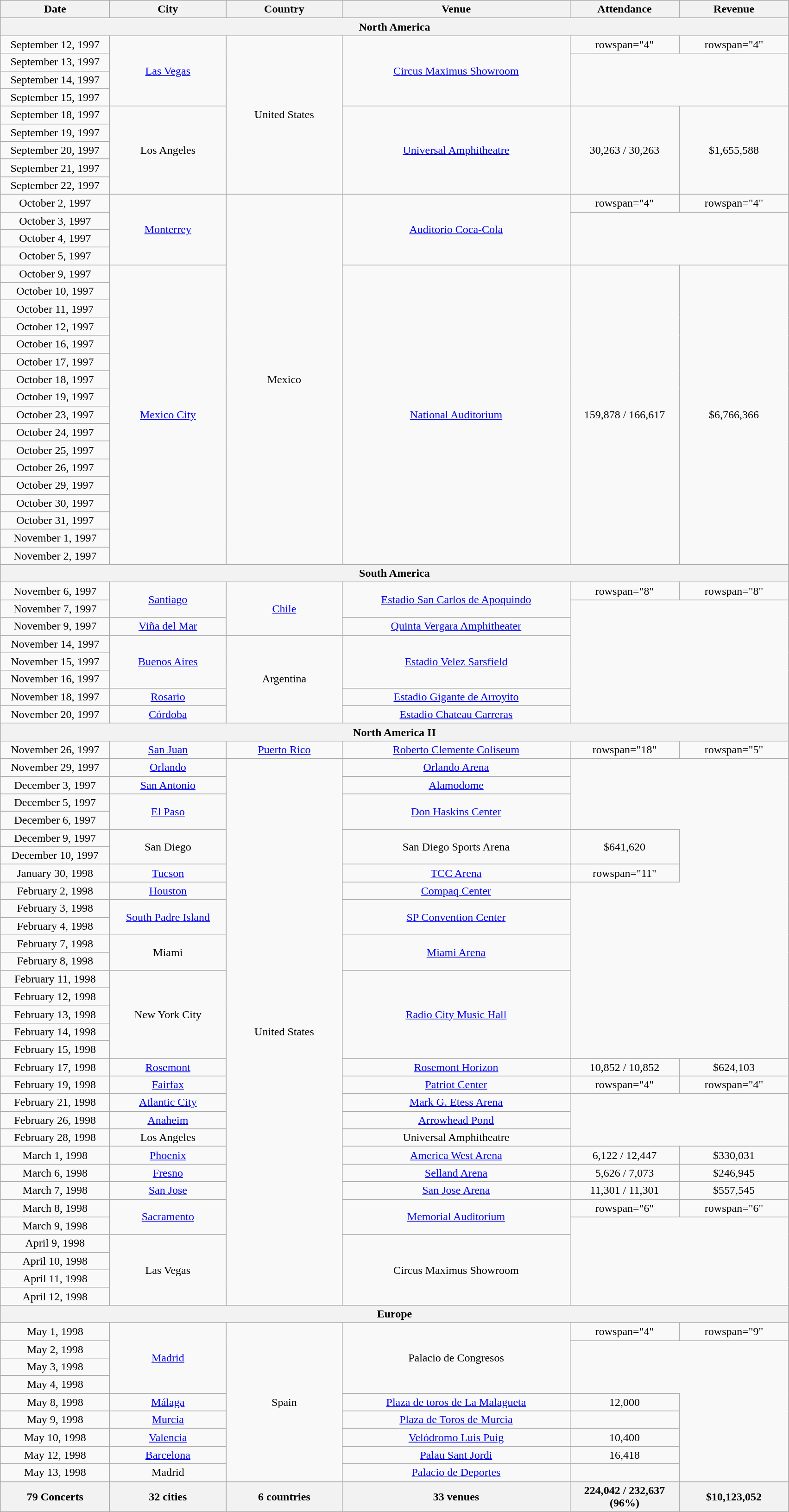<table class="wikitable plainrowheaders" style="text-align:center;">
<tr>
<th width="150">Date</th>
<th width="160">City</th>
<th width="160">Country</th>
<th width="320">Venue</th>
<th width="150">Attendance</th>
<th width="150">Revenue</th>
</tr>
<tr>
<th colspan="6">North America</th>
</tr>
<tr>
<td>September 12, 1997</td>
<td rowspan="4"><a href='#'>Las Vegas</a></td>
<td rowspan="9">United States</td>
<td rowspan="4"><a href='#'>Circus Maximus Showroom</a></td>
<td>rowspan="4" </td>
<td>rowspan="4" </td>
</tr>
<tr>
<td>September 13, 1997</td>
</tr>
<tr>
<td>September 14, 1997</td>
</tr>
<tr>
<td>September 15, 1997</td>
</tr>
<tr>
<td>September 18, 1997</td>
<td rowspan="5">Los Angeles</td>
<td rowspan="5"><a href='#'>Universal Amphitheatre</a></td>
<td rowspan="5">30,263 / 30,263</td>
<td rowspan="5">$1,655,588</td>
</tr>
<tr>
<td>September 19, 1997</td>
</tr>
<tr>
<td>September 20, 1997</td>
</tr>
<tr>
<td>September 21, 1997</td>
</tr>
<tr>
<td>September 22, 1997</td>
</tr>
<tr>
<td>October 2, 1997</td>
<td rowspan="4"><a href='#'>Monterrey</a></td>
<td rowspan="21">Mexico</td>
<td rowspan="4"><a href='#'>Auditorio Coca-Cola</a></td>
<td>rowspan="4" </td>
<td>rowspan="4" </td>
</tr>
<tr>
<td>October 3, 1997</td>
</tr>
<tr>
<td>October 4, 1997</td>
</tr>
<tr>
<td>October 5, 1997</td>
</tr>
<tr>
<td>October 9, 1997</td>
<td rowspan="17"><a href='#'>Mexico City</a></td>
<td rowspan="17"><a href='#'>National Auditorium</a></td>
<td rowspan="17">159,878 / 166,617</td>
<td rowspan="17">$6,766,366</td>
</tr>
<tr>
<td>October 10, 1997</td>
</tr>
<tr>
<td>October 11, 1997</td>
</tr>
<tr>
<td>October 12, 1997</td>
</tr>
<tr>
<td>October 16, 1997</td>
</tr>
<tr>
<td>October 17, 1997</td>
</tr>
<tr>
<td>October 18, 1997</td>
</tr>
<tr>
<td>October 19, 1997</td>
</tr>
<tr>
<td>October 23, 1997</td>
</tr>
<tr>
<td>October 24, 1997</td>
</tr>
<tr>
<td>October 25, 1997</td>
</tr>
<tr>
<td>October 26, 1997</td>
</tr>
<tr>
<td>October 29, 1997</td>
</tr>
<tr>
<td>October 30, 1997</td>
</tr>
<tr>
<td>October 31, 1997</td>
</tr>
<tr>
<td>November 1, 1997</td>
</tr>
<tr>
<td>November 2, 1997</td>
</tr>
<tr>
<th colspan="6">South America</th>
</tr>
<tr>
<td>November 6, 1997</td>
<td rowspan="2"><a href='#'>Santiago</a></td>
<td rowspan="3"><a href='#'>Chile</a></td>
<td rowspan="2"><a href='#'>Estadio San Carlos de Apoquindo</a></td>
<td>rowspan="8" </td>
<td>rowspan="8" </td>
</tr>
<tr>
<td>November 7, 1997</td>
</tr>
<tr>
<td>November 9, 1997</td>
<td><a href='#'>Viña del Mar</a></td>
<td><a href='#'>Quinta Vergara Amphitheater</a></td>
</tr>
<tr>
<td>November 14, 1997</td>
<td rowspan="3"><a href='#'>Buenos Aires</a></td>
<td rowspan="5">Argentina</td>
<td rowspan="3"><a href='#'>Estadio Velez Sarsfield</a></td>
</tr>
<tr>
<td>November 15, 1997</td>
</tr>
<tr>
<td>November 16, 1997</td>
</tr>
<tr>
<td>November 18, 1997</td>
<td><a href='#'>Rosario</a></td>
<td><a href='#'>Estadio Gigante de Arroyito</a></td>
</tr>
<tr>
<td>November 20, 1997</td>
<td><a href='#'>Córdoba</a></td>
<td><a href='#'>Estadio Chateau Carreras</a></td>
</tr>
<tr>
<th colspan="6">North America II</th>
</tr>
<tr>
<td>November 26, 1997</td>
<td><a href='#'>San Juan</a></td>
<td><a href='#'>Puerto Rico</a></td>
<td><a href='#'>Roberto Clemente Coliseum</a></td>
<td>rowspan="18" </td>
<td>rowspan="5" </td>
</tr>
<tr>
<td>November 29, 1997</td>
<td><a href='#'>Orlando</a></td>
<td rowspan="31">United States</td>
<td><a href='#'>Orlando Arena</a></td>
</tr>
<tr>
<td>December 3, 1997</td>
<td><a href='#'>San Antonio</a></td>
<td><a href='#'>Alamodome</a></td>
</tr>
<tr>
<td>December 5, 1997</td>
<td rowspan="2"><a href='#'>El Paso</a></td>
<td rowspan="2"><a href='#'>Don Haskins Center</a></td>
</tr>
<tr>
<td>December 6, 1997</td>
</tr>
<tr>
<td>December 9, 1997</td>
<td rowspan="2">San Diego</td>
<td rowspan="2">San Diego Sports Arena</td>
<td rowspan="2">$641,620</td>
</tr>
<tr>
<td>December 10, 1997</td>
</tr>
<tr>
<td>January 30, 1998</td>
<td><a href='#'>Tucson</a></td>
<td><a href='#'>TCC Arena</a></td>
<td>rowspan="11" </td>
</tr>
<tr>
<td>February 2, 1998</td>
<td><a href='#'>Houston</a></td>
<td><a href='#'>Compaq Center</a></td>
</tr>
<tr>
<td>February 3, 1998</td>
<td rowspan="2"><a href='#'>South Padre Island</a></td>
<td rowspan="2"><a href='#'>SP Convention Center</a></td>
</tr>
<tr>
<td>February 4, 1998</td>
</tr>
<tr>
<td>February 7, 1998</td>
<td rowspan="2">Miami</td>
<td rowspan="2"><a href='#'>Miami Arena</a></td>
</tr>
<tr>
<td>February 8, 1998</td>
</tr>
<tr>
<td>February 11, 1998</td>
<td rowspan="5">New York City</td>
<td rowspan="5"><a href='#'>Radio City Music Hall</a></td>
</tr>
<tr>
<td>February 12, 1998</td>
</tr>
<tr>
<td>February 13, 1998</td>
</tr>
<tr>
<td>February 14, 1998</td>
</tr>
<tr>
<td>February 15, 1998</td>
</tr>
<tr>
<td>February 17, 1998</td>
<td><a href='#'>Rosemont</a></td>
<td><a href='#'>Rosemont Horizon</a></td>
<td>10,852 / 10,852</td>
<td>$624,103</td>
</tr>
<tr>
<td>February 19, 1998</td>
<td><a href='#'>Fairfax</a></td>
<td><a href='#'>Patriot Center</a></td>
<td>rowspan="4" </td>
<td>rowspan="4" </td>
</tr>
<tr>
<td>February 21, 1998</td>
<td><a href='#'>Atlantic City</a></td>
<td><a href='#'>Mark G. Etess Arena</a></td>
</tr>
<tr>
<td>February 26, 1998</td>
<td><a href='#'>Anaheim</a></td>
<td><a href='#'>Arrowhead Pond</a></td>
</tr>
<tr>
<td>February 28, 1998</td>
<td>Los Angeles</td>
<td>Universal Amphitheatre</td>
</tr>
<tr>
<td>March 1, 1998</td>
<td><a href='#'>Phoenix</a></td>
<td><a href='#'>America West Arena</a></td>
<td>6,122 / 12,447</td>
<td>$330,031</td>
</tr>
<tr>
<td>March 6, 1998</td>
<td><a href='#'>Fresno</a></td>
<td><a href='#'>Selland Arena</a></td>
<td>5,626 / 7,073</td>
<td>$246,945</td>
</tr>
<tr>
<td>March 7, 1998</td>
<td><a href='#'>San Jose</a></td>
<td><a href='#'>San Jose Arena</a></td>
<td>11,301 / 11,301</td>
<td>$557,545</td>
</tr>
<tr>
<td>March 8, 1998</td>
<td rowspan="2"><a href='#'>Sacramento</a></td>
<td rowspan="2"><a href='#'>Memorial Auditorium</a></td>
<td>rowspan="6" </td>
<td>rowspan="6" </td>
</tr>
<tr>
<td>March 9, 1998</td>
</tr>
<tr>
<td>April 9, 1998</td>
<td rowspan="4">Las Vegas</td>
<td rowspan="4">Circus Maximus Showroom</td>
</tr>
<tr>
<td>April 10, 1998</td>
</tr>
<tr>
<td>April 11, 1998</td>
</tr>
<tr>
<td>April 12, 1998</td>
</tr>
<tr>
<th colspan="6">Europe</th>
</tr>
<tr>
<td>May 1, 1998</td>
<td rowspan="4"><a href='#'>Madrid</a></td>
<td rowspan="9">Spain</td>
<td rowspan="4">Palacio de Congresos</td>
<td>rowspan="4" </td>
<td>rowspan="9" </td>
</tr>
<tr>
<td>May 2, 1998</td>
</tr>
<tr>
<td>May 3, 1998</td>
</tr>
<tr>
<td>May 4, 1998</td>
</tr>
<tr>
<td>May 8, 1998</td>
<td><a href='#'>Málaga</a></td>
<td><a href='#'>Plaza de toros de La Malagueta</a></td>
<td>12,000</td>
</tr>
<tr>
<td>May 9, 1998</td>
<td><a href='#'>Murcia</a></td>
<td><a href='#'>Plaza de Toros de Murcia</a></td>
<td></td>
</tr>
<tr>
<td>May 10, 1998</td>
<td><a href='#'>Valencia</a></td>
<td><a href='#'>Velódromo Luis Puig</a></td>
<td>10,400</td>
</tr>
<tr>
<td>May 12, 1998</td>
<td><a href='#'>Barcelona</a></td>
<td><a href='#'>Palau Sant Jordi</a></td>
<td>16,418</td>
</tr>
<tr>
<td>May 13, 1998</td>
<td>Madrid</td>
<td><a href='#'>Palacio de Deportes</a></td>
<td></td>
</tr>
<tr>
<th>79 Concerts</th>
<th>32 cities</th>
<th>6 countries</th>
<th>33 venues</th>
<th>224,042 / 232,637 (96%)</th>
<th>$10,123,052</th>
</tr>
</table>
